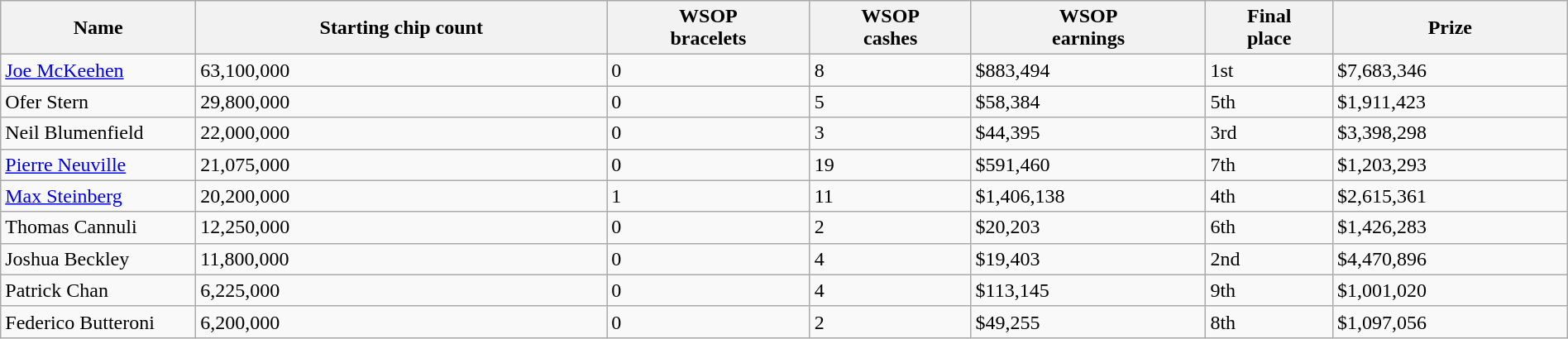<table class="wikitable sortable" width="100%">
<tr>
<th width="150">Name</th>
<th>Starting chip count</th>
<th>WSOP<br>bracelets</th>
<th>WSOP<br>cashes</th>
<th>WSOP<br>earnings</th>
<th>Final<br>place</th>
<th>Prize</th>
</tr>
<tr>
<td><a href='#'>Joe McKeehen</a></td>
<td>63,100,000</td>
<td>0</td>
<td>8</td>
<td>$883,494</td>
<td>1st</td>
<td>$7,683,346</td>
</tr>
<tr>
<td>Ofer Stern</td>
<td>29,800,000</td>
<td>0</td>
<td>5</td>
<td>$58,384</td>
<td>5th</td>
<td>$1,911,423</td>
</tr>
<tr>
<td>Neil Blumenfield</td>
<td>22,000,000</td>
<td>0</td>
<td>3</td>
<td>$44,395</td>
<td>3rd</td>
<td>$3,398,298</td>
</tr>
<tr>
<td><a href='#'>Pierre Neuville</a></td>
<td>21,075,000</td>
<td>0</td>
<td>19</td>
<td>$591,460</td>
<td>7th</td>
<td>$1,203,293</td>
</tr>
<tr>
<td><a href='#'>Max Steinberg</a></td>
<td>20,200,000</td>
<td>1</td>
<td>11</td>
<td>$1,406,138</td>
<td>4th</td>
<td>$2,615,361</td>
</tr>
<tr>
<td>Thomas Cannuli</td>
<td>12,250,000</td>
<td>0</td>
<td>2</td>
<td>$20,203</td>
<td>6th</td>
<td>$1,426,283</td>
</tr>
<tr>
<td>Joshua Beckley</td>
<td>11,800,000</td>
<td>0</td>
<td>4</td>
<td>$19,403</td>
<td>2nd</td>
<td>$4,470,896</td>
</tr>
<tr>
<td>Patrick Chan</td>
<td>6,225,000</td>
<td>0</td>
<td>4</td>
<td>$113,145</td>
<td>9th</td>
<td>$1,001,020</td>
</tr>
<tr>
<td>Federico Butteroni</td>
<td>6,200,000</td>
<td>0</td>
<td>2</td>
<td>$49,255</td>
<td>8th</td>
<td>$1,097,056</td>
</tr>
</table>
